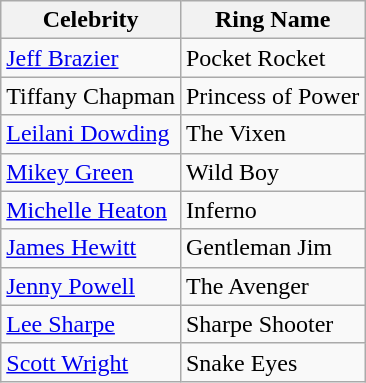<table class="wikitable" style="text-align:left">
<tr>
<th>Celebrity</th>
<th>Ring Name</th>
</tr>
<tr>
<td><a href='#'>Jeff Brazier</a></td>
<td>Pocket Rocket</td>
</tr>
<tr>
<td>Tiffany Chapman</td>
<td>Princess of Power</td>
</tr>
<tr>
<td><a href='#'>Leilani Dowding</a></td>
<td>The Vixen</td>
</tr>
<tr>
<td><a href='#'>Mikey Green</a></td>
<td>Wild Boy</td>
</tr>
<tr>
<td><a href='#'>Michelle Heaton</a></td>
<td>Inferno</td>
</tr>
<tr>
<td><a href='#'>James Hewitt</a></td>
<td>Gentleman Jim</td>
</tr>
<tr>
<td><a href='#'>Jenny Powell</a></td>
<td>The Avenger</td>
</tr>
<tr>
<td><a href='#'>Lee Sharpe</a></td>
<td>Sharpe Shooter</td>
</tr>
<tr>
<td><a href='#'>Scott Wright</a></td>
<td>Snake Eyes</td>
</tr>
</table>
